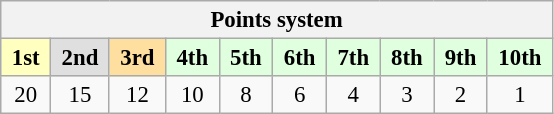<table class="wikitable" style="font-size:95%; text-align:center">
<tr>
<th colspan="10">Points system</th>
</tr>
<tr>
<td style="background:#ffffbf;"> <strong>1st</strong> </td>
<td style="background:#dfdfdf;"> <strong>2nd</strong> </td>
<td style="background:#ffdf9f;"> <strong>3rd</strong> </td>
<td style="background:#dfffdf;"> <strong>4th</strong> </td>
<td style="background:#dfffdf;"> <strong>5th</strong> </td>
<td style="background:#dfffdf;"> <strong>6th</strong> </td>
<td style="background:#dfffdf;"> <strong>7th</strong> </td>
<td style="background:#dfffdf;"> <strong>8th</strong> </td>
<td style="background:#dfffdf;"> <strong>9th</strong> </td>
<td style="background:#dfffdf;"> <strong>10th</strong> </td>
</tr>
<tr>
<td>20</td>
<td>15</td>
<td>12</td>
<td>10</td>
<td>8</td>
<td>6</td>
<td>4</td>
<td>3</td>
<td>2</td>
<td>1</td>
</tr>
</table>
